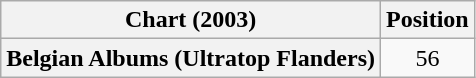<table class="wikitable plainrowheaders" style="text-align:center">
<tr>
<th scope="col">Chart (2003)</th>
<th scope="col">Position</th>
</tr>
<tr>
<th scope="row">Belgian Albums (Ultratop Flanders)</th>
<td>56</td>
</tr>
</table>
